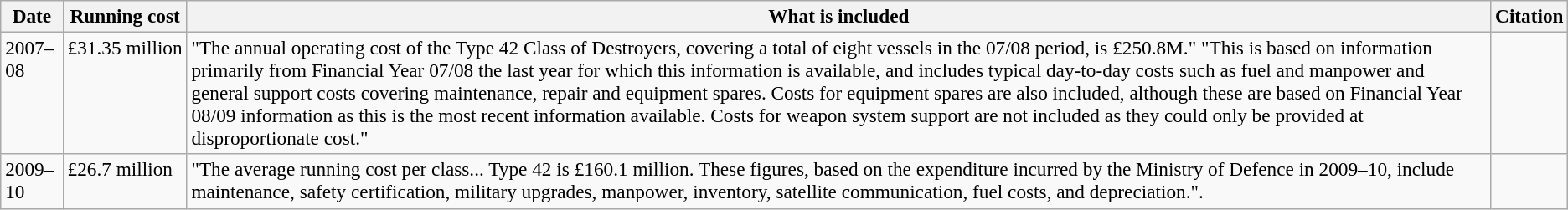<table class="wikitable" style="font-size:97%;">
<tr valign=top>
<th>Date</th>
<th width=75>Running cost</th>
<th>What is included</th>
<th>Citation</th>
</tr>
<tr valign=top>
<td>2007–08</td>
<td>£31.35 million</td>
<td>"The annual operating cost of the Type 42 Class of Destroyers, covering a total of eight vessels in the 07/08 period, is £250.8M." "This is based on information primarily from Financial Year 07/08 the last year for which this information is available, and includes typical day-to-day costs such as fuel and manpower and general support costs covering maintenance, repair and equipment spares. Costs for equipment spares are also included, although these are based on Financial Year 08/09 information as this is the most recent information available. Costs for weapon system support are not included as they could only be provided at disproportionate cost."</td>
<td align=center></td>
</tr>
<tr valign=top>
<td>2009–10</td>
<td>£26.7 million</td>
<td>"The average running cost per class... Type 42 is £160.1 million. These figures, based on the expenditure incurred by the Ministry of Defence in 2009–10, include maintenance, safety certification, military upgrades, manpower, inventory, satellite communication, fuel costs, and depreciation.".</td>
<td align=center></td>
</tr>
</table>
